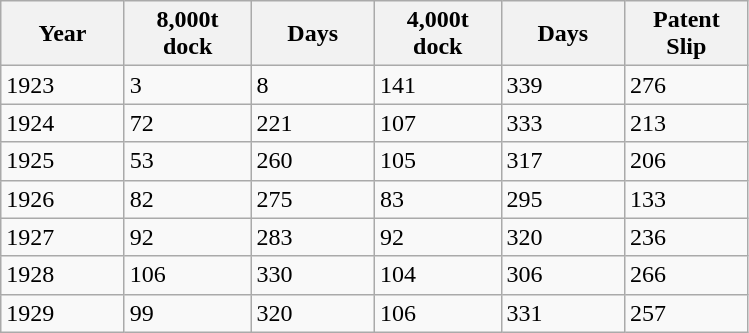<table class="wikitable floatright">
<tr>
<th width="75">Year</th>
<th width="77">8,000t dock</th>
<th width="75">Days</th>
<th width="77">4,000t dock</th>
<th width="75">Days</th>
<th width="75">Patent Slip</th>
</tr>
<tr>
<td>1923</td>
<td>3</td>
<td>8</td>
<td>141</td>
<td>339</td>
<td>276</td>
</tr>
<tr>
<td>1924</td>
<td>72</td>
<td>221</td>
<td>107</td>
<td>333</td>
<td>213</td>
</tr>
<tr>
<td>1925</td>
<td>53</td>
<td>260</td>
<td>105</td>
<td>317</td>
<td>206</td>
</tr>
<tr>
<td>1926</td>
<td>82</td>
<td>275</td>
<td>83</td>
<td>295</td>
<td>133</td>
</tr>
<tr>
<td>1927</td>
<td>92</td>
<td>283</td>
<td>92</td>
<td>320</td>
<td>236</td>
</tr>
<tr>
<td>1928</td>
<td>106</td>
<td>330</td>
<td>104</td>
<td>306</td>
<td>266</td>
</tr>
<tr>
<td>1929</td>
<td>99</td>
<td>320</td>
<td>106</td>
<td>331</td>
<td>257</td>
</tr>
</table>
